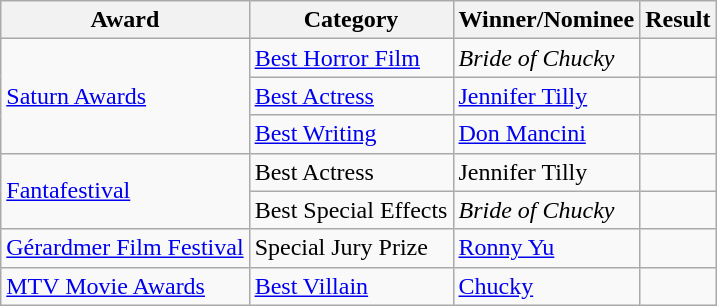<table class="wikitable">
<tr>
<th>Award</th>
<th>Category</th>
<th>Winner/Nominee</th>
<th>Result</th>
</tr>
<tr>
<td rowspan=3><a href='#'>Saturn Awards</a></td>
<td><a href='#'>Best Horror Film</a></td>
<td><em>Bride of Chucky</em></td>
<td></td>
</tr>
<tr>
<td><a href='#'>Best Actress</a></td>
<td><a href='#'>Jennifer Tilly</a></td>
<td></td>
</tr>
<tr>
<td><a href='#'>Best Writing</a></td>
<td><a href='#'>Don Mancini</a></td>
<td></td>
</tr>
<tr>
<td rowspan=2><a href='#'>Fantafestival</a></td>
<td>Best Actress</td>
<td>Jennifer Tilly</td>
<td></td>
</tr>
<tr>
<td>Best Special Effects</td>
<td><em>Bride of Chucky</em></td>
<td></td>
</tr>
<tr>
<td><a href='#'>Gérardmer Film Festival</a></td>
<td>Special Jury Prize</td>
<td><a href='#'>Ronny Yu</a></td>
<td></td>
</tr>
<tr>
<td><a href='#'>MTV Movie Awards</a></td>
<td><a href='#'>Best Villain</a></td>
<td><a href='#'>Chucky</a></td>
<td></td>
</tr>
</table>
